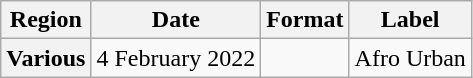<table class="wikitable plainrowheaders">
<tr>
<th scope="col">Region</th>
<th scope="col">Date</th>
<th scope="col">Format</th>
<th scope="col">Label</th>
</tr>
<tr>
<th scope="row">Various</th>
<td>4 February 2022</td>
<td></td>
<td>Afro Urban</td>
</tr>
</table>
